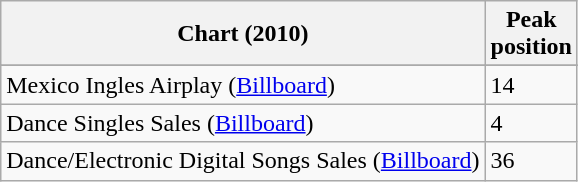<table class="wikitable sortable">
<tr>
<th>Chart (2010)</th>
<th>Peak<br>position</th>
</tr>
<tr>
</tr>
<tr>
<td>Mexico Ingles Airplay (<a href='#'>Billboard</a>)</td>
<td>14</td>
</tr>
<tr>
<td>Dance Singles Sales (<a href='#'>Billboard</a>)</td>
<td>4</td>
</tr>
<tr>
<td>Dance/Electronic Digital Songs Sales (<a href='#'>Billboard</a>)</td>
<td>36</td>
</tr>
</table>
